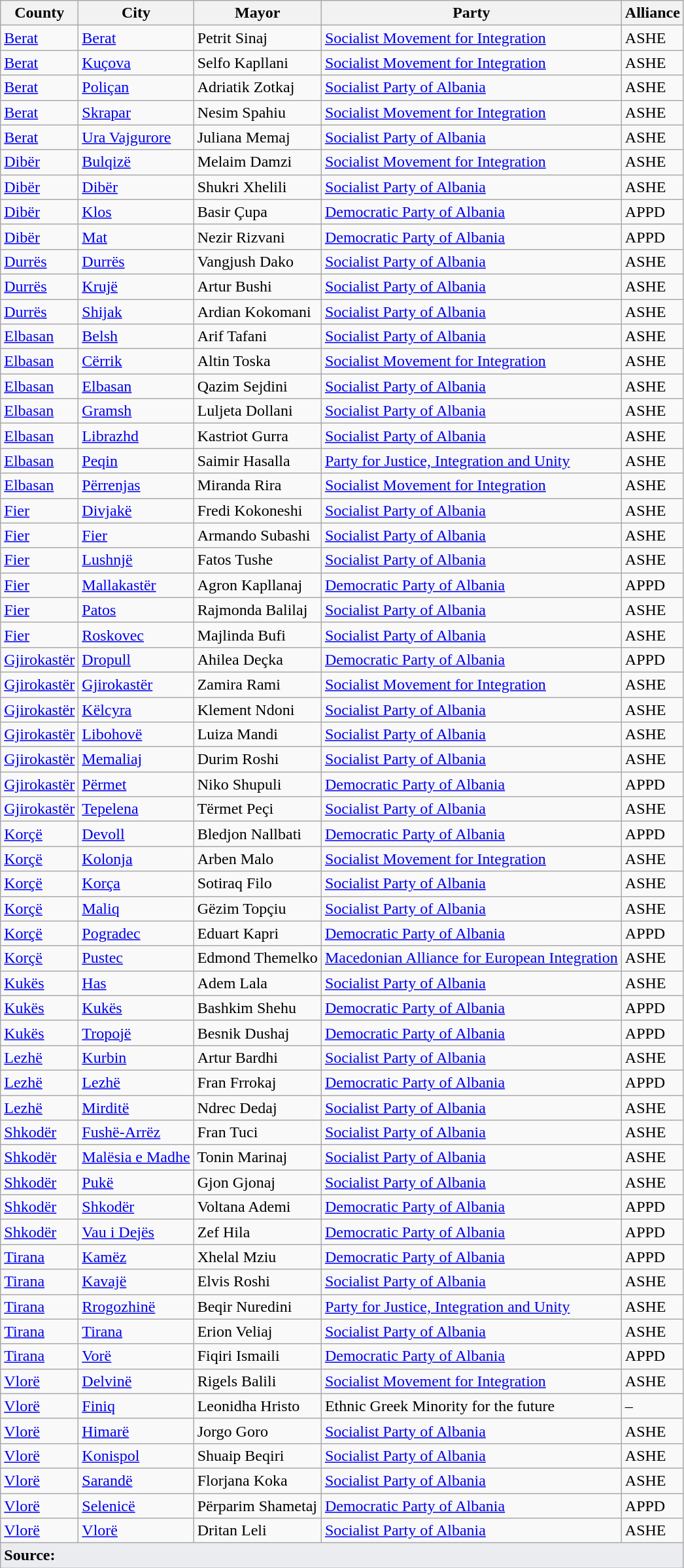<table class="wikitable sortable">
<tr>
<th>County</th>
<th>City</th>
<th>Mayor</th>
<th>Party</th>
<th>Alliance</th>
</tr>
<tr>
<td><a href='#'>Berat</a></td>
<td><a href='#'>Berat</a></td>
<td>Petrit Sinaj</td>
<td><a href='#'>Socialist Movement for Integration</a></td>
<td>ASHE</td>
</tr>
<tr>
<td><a href='#'>Berat</a></td>
<td><a href='#'>Kuçova</a></td>
<td>Selfo Kapllani</td>
<td><a href='#'>Socialist Movement for Integration</a></td>
<td>ASHE</td>
</tr>
<tr>
<td><a href='#'>Berat</a></td>
<td><a href='#'>Poliçan</a></td>
<td>Adriatik Zotkaj</td>
<td><a href='#'>Socialist Party of Albania</a></td>
<td>ASHE</td>
</tr>
<tr>
<td><a href='#'>Berat</a></td>
<td><a href='#'>Skrapar</a></td>
<td>Nesim Spahiu</td>
<td><a href='#'>Socialist Movement for Integration</a></td>
<td>ASHE</td>
</tr>
<tr>
<td><a href='#'>Berat</a></td>
<td><a href='#'>Ura Vajgurore</a></td>
<td>Juliana Memaj</td>
<td><a href='#'>Socialist Party of Albania</a></td>
<td>ASHE</td>
</tr>
<tr>
<td><a href='#'>Dibër</a></td>
<td><a href='#'>Bulqizë</a></td>
<td>Melaim Damzi</td>
<td><a href='#'>Socialist Movement for Integration</a></td>
<td>ASHE</td>
</tr>
<tr>
<td><a href='#'>Dibër</a></td>
<td><a href='#'>Dibër</a></td>
<td>Shukri Xhelili</td>
<td><a href='#'>Socialist Party of Albania</a></td>
<td>ASHE</td>
</tr>
<tr>
<td><a href='#'>Dibër</a></td>
<td><a href='#'>Klos</a></td>
<td>Basir Çupa</td>
<td><a href='#'>Democratic Party of Albania</a></td>
<td>APPD</td>
</tr>
<tr>
<td><a href='#'>Dibër</a></td>
<td><a href='#'>Mat</a></td>
<td>Nezir Rizvani</td>
<td><a href='#'>Democratic Party of Albania</a></td>
<td>APPD</td>
</tr>
<tr>
<td><a href='#'>Durrës</a></td>
<td><a href='#'>Durrës</a></td>
<td>Vangjush Dako</td>
<td><a href='#'>Socialist Party of Albania</a></td>
<td>ASHE</td>
</tr>
<tr>
<td><a href='#'>Durrës</a></td>
<td><a href='#'>Krujë</a></td>
<td>Artur Bushi</td>
<td><a href='#'>Socialist Party of Albania</a></td>
<td>ASHE</td>
</tr>
<tr>
<td><a href='#'>Durrës</a></td>
<td><a href='#'>Shijak</a></td>
<td>Ardian Kokomani</td>
<td><a href='#'>Socialist Party of Albania</a></td>
<td>ASHE</td>
</tr>
<tr>
<td><a href='#'>Elbasan</a></td>
<td><a href='#'>Belsh</a></td>
<td>Arif Tafani</td>
<td><a href='#'>Socialist Party of Albania</a></td>
<td>ASHE</td>
</tr>
<tr>
<td><a href='#'>Elbasan</a></td>
<td><a href='#'>Cërrik</a></td>
<td>Altin Toska</td>
<td><a href='#'>Socialist Movement for Integration</a></td>
<td>ASHE</td>
</tr>
<tr>
<td><a href='#'>Elbasan</a></td>
<td><a href='#'>Elbasan</a></td>
<td>Qazim Sejdini</td>
<td><a href='#'>Socialist Party of Albania</a></td>
<td>ASHE</td>
</tr>
<tr>
<td><a href='#'>Elbasan</a></td>
<td><a href='#'>Gramsh</a></td>
<td>Luljeta Dollani</td>
<td><a href='#'>Socialist Party of Albania</a></td>
<td>ASHE</td>
</tr>
<tr>
<td><a href='#'>Elbasan</a></td>
<td><a href='#'>Librazhd</a></td>
<td>Kastriot Gurra</td>
<td><a href='#'>Socialist Party of Albania</a></td>
<td>ASHE</td>
</tr>
<tr>
<td><a href='#'>Elbasan</a></td>
<td><a href='#'>Peqin</a></td>
<td>Saimir Hasalla</td>
<td><a href='#'>Party for Justice, Integration and Unity</a></td>
<td>ASHE</td>
</tr>
<tr>
<td><a href='#'>Elbasan</a></td>
<td><a href='#'>Përrenjas</a></td>
<td>Miranda Rira</td>
<td><a href='#'>Socialist Movement for Integration</a></td>
<td>ASHE</td>
</tr>
<tr>
<td><a href='#'>Fier</a></td>
<td><a href='#'>Divjakë</a></td>
<td>Fredi Kokoneshi</td>
<td><a href='#'>Socialist Party of Albania</a></td>
<td>ASHE</td>
</tr>
<tr>
<td><a href='#'>Fier</a></td>
<td><a href='#'>Fier</a></td>
<td>Armando Subashi</td>
<td><a href='#'>Socialist Party of Albania</a></td>
<td>ASHE</td>
</tr>
<tr>
<td><a href='#'>Fier</a></td>
<td><a href='#'>Lushnjë</a></td>
<td>Fatos Tushe</td>
<td><a href='#'>Socialist Party of Albania</a></td>
<td>ASHE</td>
</tr>
<tr>
<td><a href='#'>Fier</a></td>
<td><a href='#'>Mallakastër</a></td>
<td>Agron Kapllanaj</td>
<td><a href='#'>Democratic Party of Albania</a></td>
<td>APPD</td>
</tr>
<tr>
<td><a href='#'>Fier</a></td>
<td><a href='#'>Patos</a></td>
<td>Rajmonda Balilaj</td>
<td><a href='#'>Socialist Party of Albania</a></td>
<td>ASHE</td>
</tr>
<tr>
<td><a href='#'>Fier</a></td>
<td><a href='#'>Roskovec</a></td>
<td>Majlinda Bufi</td>
<td><a href='#'>Socialist Party of Albania</a></td>
<td>ASHE</td>
</tr>
<tr>
<td><a href='#'>Gjirokastër</a></td>
<td><a href='#'>Dropull</a></td>
<td>Ahilea Deçka</td>
<td><a href='#'>Democratic Party of Albania</a></td>
<td>APPD</td>
</tr>
<tr>
<td><a href='#'>Gjirokastër</a></td>
<td><a href='#'>Gjirokastër</a></td>
<td>Zamira Rami</td>
<td><a href='#'>Socialist Movement for Integration</a></td>
<td>ASHE</td>
</tr>
<tr>
<td><a href='#'>Gjirokastër</a></td>
<td><a href='#'>Këlcyra</a></td>
<td>Klement Ndoni</td>
<td><a href='#'>Socialist Party of Albania</a></td>
<td>ASHE</td>
</tr>
<tr>
<td><a href='#'>Gjirokastër</a></td>
<td><a href='#'>Libohovë</a></td>
<td>Luiza Mandi</td>
<td><a href='#'>Socialist Party of Albania</a></td>
<td>ASHE</td>
</tr>
<tr>
<td><a href='#'>Gjirokastër</a></td>
<td><a href='#'>Memaliaj</a></td>
<td>Durim Roshi</td>
<td><a href='#'>Socialist Party of Albania</a></td>
<td>ASHE</td>
</tr>
<tr>
<td><a href='#'>Gjirokastër</a></td>
<td><a href='#'>Përmet</a></td>
<td>Niko Shupuli</td>
<td><a href='#'>Democratic Party of Albania</a></td>
<td>APPD</td>
</tr>
<tr>
<td><a href='#'>Gjirokastër</a></td>
<td><a href='#'>Tepelena</a></td>
<td>Tërmet Peçi</td>
<td><a href='#'>Socialist Party of Albania</a></td>
<td>ASHE</td>
</tr>
<tr>
<td><a href='#'>Korçë</a></td>
<td><a href='#'>Devoll</a></td>
<td>Bledjon Nallbati</td>
<td><a href='#'>Democratic Party of Albania</a></td>
<td>APPD</td>
</tr>
<tr>
<td><a href='#'>Korçë</a></td>
<td><a href='#'>Kolonja</a></td>
<td>Arben Malo</td>
<td><a href='#'>Socialist Movement for Integration</a></td>
<td>ASHE</td>
</tr>
<tr>
<td><a href='#'>Korçë</a></td>
<td><a href='#'>Korça</a></td>
<td>Sotiraq Filo</td>
<td><a href='#'>Socialist Party of Albania</a></td>
<td>ASHE</td>
</tr>
<tr>
<td><a href='#'>Korçë</a></td>
<td><a href='#'>Maliq</a></td>
<td>Gëzim Topçiu</td>
<td><a href='#'>Socialist Party of Albania</a></td>
<td>ASHE</td>
</tr>
<tr>
<td><a href='#'>Korçë</a></td>
<td><a href='#'>Pogradec</a></td>
<td>Eduart Kapri</td>
<td><a href='#'>Democratic Party of Albania</a></td>
<td>APPD</td>
</tr>
<tr>
<td><a href='#'>Korçë</a></td>
<td><a href='#'>Pustec</a></td>
<td>Edmond Themelko</td>
<td><a href='#'>Macedonian Alliance for European Integration</a></td>
<td>ASHE</td>
</tr>
<tr>
<td><a href='#'>Kukës</a></td>
<td><a href='#'>Has</a></td>
<td>Adem Lala</td>
<td><a href='#'>Socialist Party of Albania</a></td>
<td>ASHE</td>
</tr>
<tr>
<td><a href='#'>Kukës</a></td>
<td><a href='#'>Kukës</a></td>
<td>Bashkim Shehu</td>
<td><a href='#'>Democratic Party of Albania</a></td>
<td>APPD</td>
</tr>
<tr>
<td><a href='#'>Kukës</a></td>
<td><a href='#'>Tropojë</a></td>
<td>Besnik Dushaj</td>
<td><a href='#'>Democratic Party of Albania</a></td>
<td>APPD</td>
</tr>
<tr>
<td><a href='#'>Lezhë</a></td>
<td><a href='#'>Kurbin</a></td>
<td>Artur Bardhi</td>
<td><a href='#'>Socialist Party of Albania</a></td>
<td>ASHE</td>
</tr>
<tr>
<td><a href='#'>Lezhë</a></td>
<td><a href='#'>Lezhë</a></td>
<td>Fran Frrokaj</td>
<td><a href='#'>Democratic Party of Albania</a></td>
<td>APPD</td>
</tr>
<tr>
<td><a href='#'>Lezhë</a></td>
<td><a href='#'>Mirditë</a></td>
<td>Ndrec Dedaj</td>
<td><a href='#'>Socialist Party of Albania</a></td>
<td>ASHE</td>
</tr>
<tr>
<td><a href='#'>Shkodër</a></td>
<td><a href='#'>Fushë-Arrëz</a></td>
<td>Fran Tuci</td>
<td><a href='#'>Socialist Party of Albania</a></td>
<td>ASHE</td>
</tr>
<tr>
<td><a href='#'>Shkodër</a></td>
<td><a href='#'>Malësia e Madhe</a></td>
<td>Tonin Marinaj</td>
<td><a href='#'>Socialist Party of Albania</a></td>
<td>ASHE</td>
</tr>
<tr>
<td><a href='#'>Shkodër</a></td>
<td><a href='#'>Pukë</a></td>
<td>Gjon Gjonaj</td>
<td><a href='#'>Socialist Party of Albania</a></td>
<td>ASHE</td>
</tr>
<tr>
<td><a href='#'>Shkodër</a></td>
<td><a href='#'>Shkodër</a></td>
<td>Voltana Ademi</td>
<td><a href='#'>Democratic Party of Albania</a></td>
<td>APPD</td>
</tr>
<tr>
<td><a href='#'>Shkodër</a></td>
<td><a href='#'>Vau i Dejës</a></td>
<td>Zef Hila</td>
<td><a href='#'>Democratic Party of Albania</a></td>
<td>APPD</td>
</tr>
<tr>
<td><a href='#'>Tirana</a></td>
<td><a href='#'>Kamëz</a></td>
<td>Xhelal Mziu</td>
<td><a href='#'>Democratic Party of Albania</a></td>
<td>APPD</td>
</tr>
<tr>
<td><a href='#'>Tirana</a></td>
<td><a href='#'>Kavajë</a></td>
<td>Elvis Roshi</td>
<td><a href='#'>Socialist Party of Albania</a></td>
<td>ASHE</td>
</tr>
<tr>
<td><a href='#'>Tirana</a></td>
<td><a href='#'>Rrogozhinë</a></td>
<td>Beqir Nuredini</td>
<td><a href='#'>Party for Justice, Integration and Unity</a></td>
<td>ASHE</td>
</tr>
<tr>
<td><a href='#'>Tirana</a></td>
<td><a href='#'>Tirana</a></td>
<td>Erion Veliaj</td>
<td><a href='#'>Socialist Party of Albania</a></td>
<td>ASHE</td>
</tr>
<tr>
<td><a href='#'>Tirana</a></td>
<td><a href='#'>Vorë</a></td>
<td>Fiqiri Ismaili</td>
<td><a href='#'>Democratic Party of Albania</a></td>
<td>APPD</td>
</tr>
<tr>
<td><a href='#'>Vlorë</a></td>
<td><a href='#'>Delvinë</a></td>
<td>Rigels Balili</td>
<td><a href='#'>Socialist Movement for Integration</a></td>
<td>ASHE</td>
</tr>
<tr>
<td><a href='#'>Vlorë</a></td>
<td><a href='#'>Finiq</a></td>
<td>Leonidha Hristo</td>
<td>Ethnic Greek Minority for the future</td>
<td>–</td>
</tr>
<tr>
<td><a href='#'>Vlorë</a></td>
<td><a href='#'>Himarë</a></td>
<td>Jorgo Goro</td>
<td><a href='#'>Socialist Party of Albania</a></td>
<td>ASHE</td>
</tr>
<tr>
<td><a href='#'>Vlorë</a></td>
<td><a href='#'>Konispol</a></td>
<td>Shuaip Beqiri</td>
<td><a href='#'>Socialist Party of Albania</a></td>
<td>ASHE</td>
</tr>
<tr>
<td><a href='#'>Vlorë</a></td>
<td><a href='#'>Sarandë</a></td>
<td>Florjana Koka</td>
<td><a href='#'>Socialist Party of Albania</a></td>
<td>ASHE</td>
</tr>
<tr>
<td><a href='#'>Vlorë</a></td>
<td><a href='#'>Selenicë</a></td>
<td>Përparim Shametaj</td>
<td><a href='#'>Democratic Party of Albania</a></td>
<td>APPD</td>
</tr>
<tr>
<td><a href='#'>Vlorë</a></td>
<td><a href='#'>Vlorë</a></td>
<td>Dritan Leli</td>
<td><a href='#'>Socialist Party of Albania</a></td>
<td>ASHE</td>
</tr>
<tr class="sortbottom">
<td colspan="61" style="text-align:left; background-color:#eaecf0"><strong>Source: </strong></td>
</tr>
</table>
